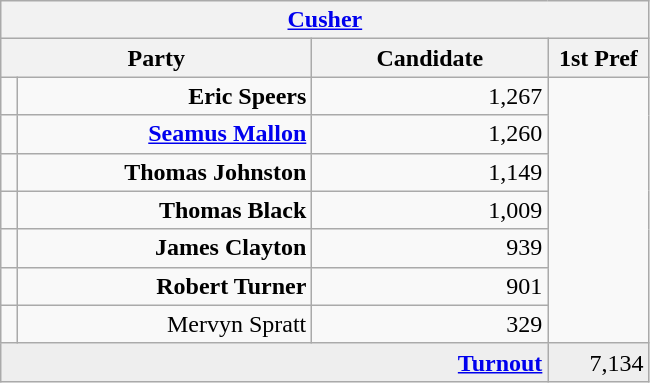<table class="wikitable">
<tr>
<th colspan="4" align="center"><a href='#'>Cusher</a></th>
</tr>
<tr>
<th colspan="2" align="center" width=200>Party</th>
<th width=150>Candidate</th>
<th width=60>1st Pref</th>
</tr>
<tr>
<td></td>
<td align="right"><strong>Eric Speers</strong></td>
<td align="right">1,267</td>
</tr>
<tr>
<td></td>
<td align="right"><strong><a href='#'>Seamus Mallon</a></strong></td>
<td align="right">1,260</td>
</tr>
<tr>
<td></td>
<td align="right"><strong>Thomas Johnston</strong></td>
<td align="right">1,149</td>
</tr>
<tr>
<td></td>
<td align="right"><strong>Thomas Black</strong></td>
<td align="right">1,009</td>
</tr>
<tr>
<td></td>
<td align="right"><strong>James Clayton</strong></td>
<td align="right">939</td>
</tr>
<tr>
<td></td>
<td align="right"><strong>Robert Turner</strong></td>
<td align="right">901</td>
</tr>
<tr>
<td></td>
<td align="right">Mervyn Spratt</td>
<td align="right">329</td>
</tr>
<tr bgcolor="EEEEEE">
<td colspan=3 align="right"><strong><a href='#'>Turnout</a></strong></td>
<td align="right">7,134</td>
</tr>
</table>
